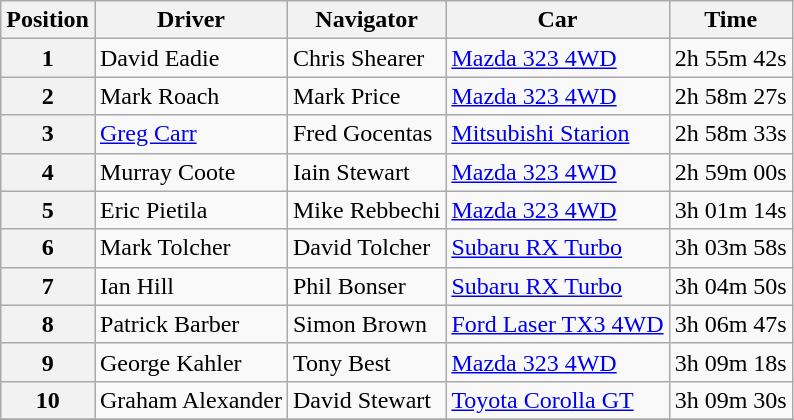<table class="wikitable" border="1">
<tr>
<th>Position</th>
<th>Driver</th>
<th>Navigator</th>
<th>Car</th>
<th>Time</th>
</tr>
<tr>
<th>1</th>
<td>David Eadie</td>
<td>Chris Shearer</td>
<td><a href='#'>Mazda 323 4WD</a></td>
<td align="center">2h 55m 42s</td>
</tr>
<tr>
<th>2</th>
<td>Mark Roach</td>
<td>Mark Price</td>
<td><a href='#'>Mazda 323 4WD</a></td>
<td align="center">2h 58m 27s</td>
</tr>
<tr>
<th>3</th>
<td><a href='#'>Greg Carr</a></td>
<td>Fred Gocentas</td>
<td><a href='#'>Mitsubishi Starion</a></td>
<td align="center">2h 58m 33s</td>
</tr>
<tr>
<th>4</th>
<td>Murray Coote</td>
<td>Iain Stewart</td>
<td><a href='#'>Mazda 323 4WD</a></td>
<td align="center">2h 59m 00s</td>
</tr>
<tr>
<th>5</th>
<td>Eric Pietila</td>
<td>Mike Rebbechi</td>
<td><a href='#'>Mazda 323 4WD</a></td>
<td align="center">3h 01m 14s</td>
</tr>
<tr>
<th>6</th>
<td>Mark Tolcher</td>
<td>David Tolcher</td>
<td><a href='#'>Subaru RX Turbo</a></td>
<td align="center">3h 03m 58s</td>
</tr>
<tr>
<th>7</th>
<td>Ian Hill</td>
<td>Phil Bonser</td>
<td><a href='#'>Subaru RX Turbo</a></td>
<td align="center">3h 04m 50s</td>
</tr>
<tr>
<th>8</th>
<td>Patrick Barber</td>
<td>Simon Brown</td>
<td><a href='#'>Ford Laser TX3 4WD</a></td>
<td align="center">3h 06m 47s</td>
</tr>
<tr>
<th>9</th>
<td>George Kahler</td>
<td>Tony Best</td>
<td><a href='#'>Mazda 323 4WD</a></td>
<td align="center">3h 09m 18s</td>
</tr>
<tr>
<th>10</th>
<td>Graham Alexander</td>
<td>David Stewart</td>
<td><a href='#'>Toyota Corolla GT</a></td>
<td align="center">3h 09m 30s</td>
</tr>
<tr>
</tr>
</table>
